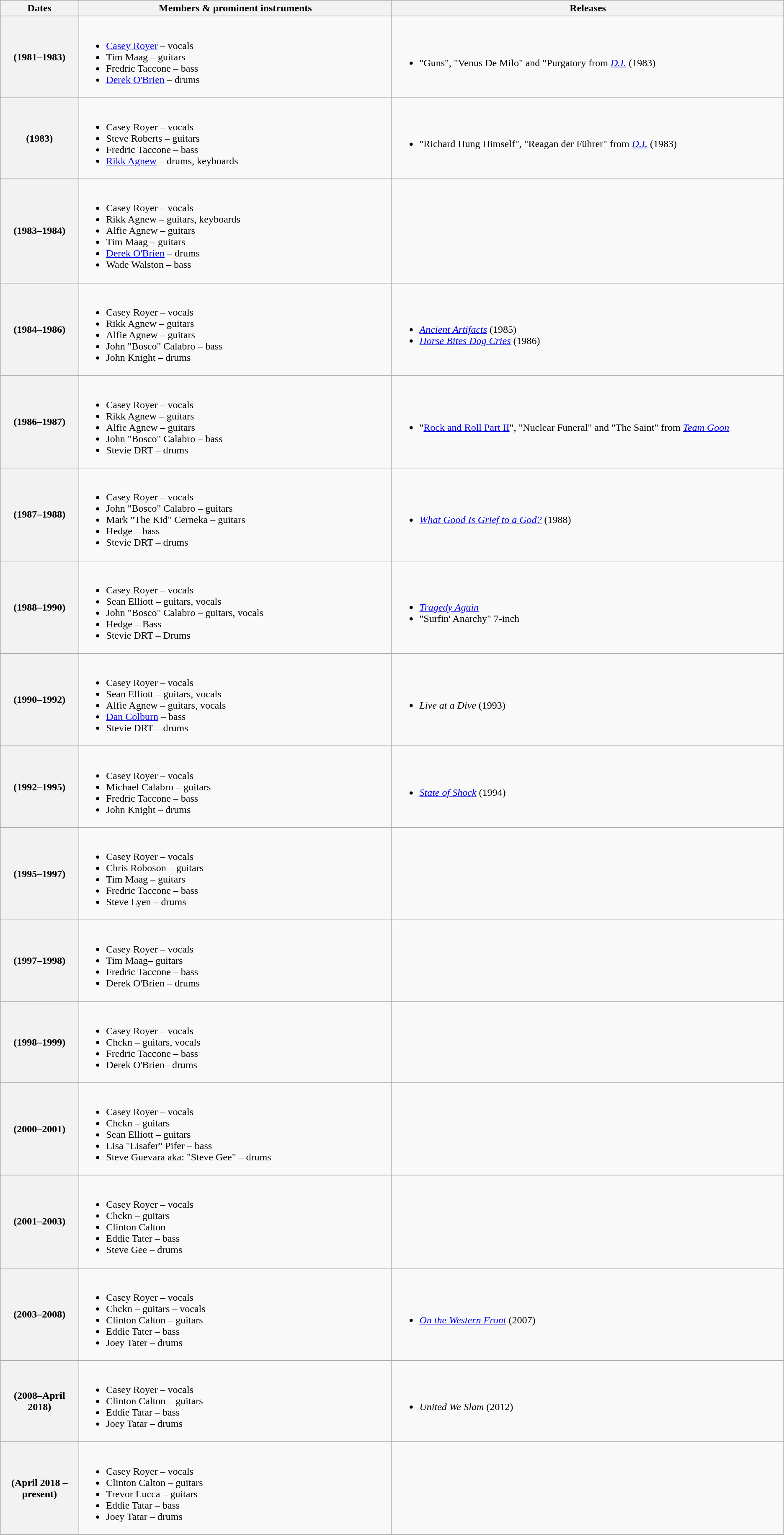<table class="wikitable">
<tr>
<th width="10%">Dates</th>
<th width="40%">Members & prominent instruments</th>
<th width="50%">Releases</th>
</tr>
<tr>
<th>(1981–1983)</th>
<td><br><ul><li><a href='#'>Casey Royer</a> – vocals</li><li>Tim Maag – guitars</li><li>Fredric Taccone – bass</li><li><a href='#'>Derek O'Brien</a> – drums</li></ul></td>
<td><br><ul><li>"Guns", "Venus De Milo" and "Purgatory from <em><a href='#'>D.I.</a></em> (1983)</li></ul></td>
</tr>
<tr>
<th>(1983)</th>
<td><br><ul><li>Casey Royer – vocals</li><li>Steve Roberts – guitars</li><li>Fredric Taccone – bass</li><li><a href='#'>Rikk Agnew</a> – drums, keyboards</li></ul></td>
<td><br><ul><li>"Richard Hung Himself", "Reagan der Führer" from <em><a href='#'>D.I.</a></em> (1983)</li></ul></td>
</tr>
<tr>
<th>(1983–1984)</th>
<td><br><ul><li>Casey Royer – vocals</li><li>Rikk Agnew – guitars, keyboards</li><li>Alfie Agnew – guitars</li><li>Tim Maag – guitars</li><li><a href='#'>Derek O'Brien</a> – drums</li><li>Wade Walston – bass</li></ul></td>
</tr>
<tr>
<th>(1984–1986)</th>
<td><br><ul><li>Casey Royer – vocals</li><li>Rikk Agnew – guitars</li><li>Alfie Agnew – guitars</li><li>John "Bosco" Calabro – bass</li><li>John Knight – drums</li></ul></td>
<td><br><ul><li><em><a href='#'>Ancient Artifacts</a></em> (1985)</li><li><em><a href='#'>Horse Bites Dog Cries</a></em> (1986)</li></ul></td>
</tr>
<tr>
<th>(1986–1987)</th>
<td><br><ul><li>Casey Royer – vocals</li><li>Rikk Agnew – guitars</li><li>Alfie Agnew – guitars</li><li>John "Bosco" Calabro – bass</li><li>Stevie DRT – drums</li></ul></td>
<td><br><ul><li>"<a href='#'>Rock and Roll Part II</a>", "Nuclear Funeral" and "The Saint" from <em><a href='#'>Team Goon</a></em></li></ul></td>
</tr>
<tr>
<th>(1987–1988)</th>
<td><br><ul><li>Casey Royer – vocals</li><li>John "Bosco" Calabro – guitars</li><li>Mark "The Kid" Cerneka – guitars</li><li>Hedge – bass</li><li>Stevie DRT – drums</li></ul></td>
<td><br><ul><li><em><a href='#'>What Good Is Grief to a God?</a></em> (1988)</li></ul></td>
</tr>
<tr>
<th>(1988–1990)</th>
<td><br><ul><li>Casey Royer – vocals</li><li>Sean Elliott – guitars, vocals</li><li>John "Bosco" Calabro – guitars, vocals</li><li>Hedge – Bass</li><li>Stevie DRT – Drums</li></ul></td>
<td><br><ul><li><em><a href='#'>Tragedy Again</a></em></li><li>"Surfin' Anarchy" 7-inch</li></ul></td>
</tr>
<tr>
<th>(1990–1992)</th>
<td><br><ul><li>Casey Royer – vocals</li><li>Sean Elliott – guitars, vocals</li><li>Alfie Agnew – guitars, vocals</li><li><a href='#'>Dan Colburn</a> – bass</li><li>Stevie DRT – drums</li></ul></td>
<td><br><ul><li><em>Live at a Dive</em> (1993)</li></ul></td>
</tr>
<tr>
<th>(1992–1995)</th>
<td><br><ul><li>Casey Royer – vocals</li><li>Michael Calabro – guitars</li><li>Fredric Taccone – bass</li><li>John Knight – drums</li></ul></td>
<td><br><ul><li><em><a href='#'>State of Shock</a></em> (1994)</li></ul></td>
</tr>
<tr>
<th>(1995–1997)</th>
<td><br><ul><li>Casey Royer – vocals</li><li>Chris Roboson – guitars</li><li>Tim Maag – guitars</li><li>Fredric Taccone – bass</li><li>Steve Lyen – drums</li></ul></td>
<td></td>
</tr>
<tr>
<th>(1997–1998)</th>
<td><br><ul><li>Casey Royer – vocals</li><li>Tim Maag– guitars</li><li>Fredric Taccone – bass</li><li>Derek O'Brien – drums</li></ul></td>
<td></td>
</tr>
<tr>
<th>(1998–1999)</th>
<td><br><ul><li>Casey Royer – vocals</li><li>Chckn – guitars, vocals</li><li>Fredric Taccone – bass</li><li>Derek O'Brien– drums</li></ul></td>
<td></td>
</tr>
<tr>
<th>(2000–2001)</th>
<td><br><ul><li>Casey Royer – vocals</li><li>Chckn – guitars</li><li>Sean Elliott – guitars</li><li>Lisa "Lisafer" Pifer – bass</li><li>Steve Guevara aka: "Steve Gee" – drums</li></ul></td>
<td></td>
</tr>
<tr>
<th>(2001–2003)</th>
<td><br><ul><li>Casey Royer – vocals</li><li>Chckn – guitars</li><li>Clinton Calton</li><li>Eddie Tater – bass</li><li>Steve Gee – drums</li></ul></td>
<td></td>
</tr>
<tr>
<th>(2003–2008)</th>
<td><br><ul><li>Casey Royer – vocals</li><li>Chckn – guitars – vocals</li><li>Clinton Calton – guitars</li><li>Eddie Tater – bass</li><li>Joey Tater – drums</li></ul></td>
<td><br><ul><li><em><a href='#'>On the Western Front</a></em> (2007)</li></ul></td>
</tr>
<tr>
<th>(2008–April 2018)</th>
<td><br><ul><li>Casey Royer – vocals</li><li>Clinton Calton – guitars</li><li>Eddie Tatar – bass</li><li>Joey Tatar – drums</li></ul></td>
<td><br><ul><li><em>United We Slam</em> (2012)</li></ul></td>
</tr>
<tr>
<th>(April 2018 – present)</th>
<td><br><ul><li>Casey Royer – vocals</li><li>Clinton Calton – guitars</li><li>Trevor Lucca – guitars</li><li>Eddie Tatar – bass</li><li>Joey Tatar – drums</li></ul></td>
<td></td>
</tr>
<tr>
</tr>
</table>
